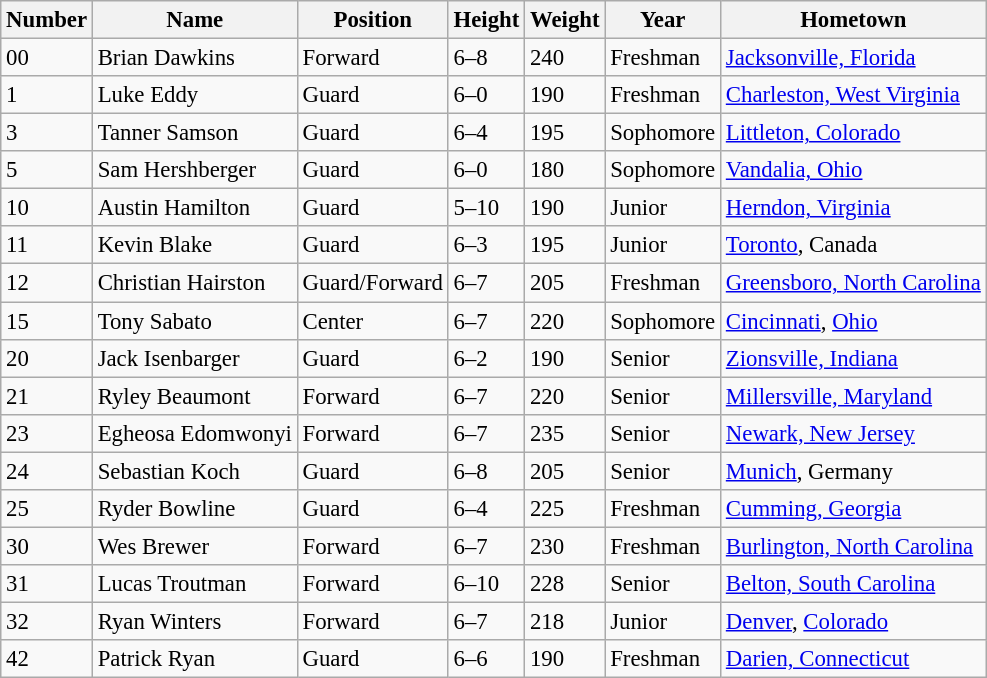<table class="wikitable sortable" style="font-size: 95%;">
<tr>
<th>Number</th>
<th>Name</th>
<th>Position</th>
<th>Height</th>
<th>Weight</th>
<th>Year</th>
<th>Hometown</th>
</tr>
<tr>
<td>00</td>
<td>Brian Dawkins</td>
<td>Forward</td>
<td>6–8</td>
<td>240</td>
<td>Freshman</td>
<td><a href='#'>Jacksonville, Florida</a></td>
</tr>
<tr>
<td>1</td>
<td>Luke Eddy</td>
<td>Guard</td>
<td>6–0</td>
<td>190</td>
<td>Freshman</td>
<td><a href='#'>Charleston, West Virginia</a></td>
</tr>
<tr>
<td>3</td>
<td>Tanner Samson</td>
<td>Guard</td>
<td>6–4</td>
<td>195</td>
<td>Sophomore</td>
<td><a href='#'>Littleton, Colorado</a></td>
</tr>
<tr>
<td>5</td>
<td>Sam Hershberger</td>
<td>Guard</td>
<td>6–0</td>
<td>180</td>
<td>Sophomore</td>
<td><a href='#'>Vandalia, Ohio</a></td>
</tr>
<tr>
<td>10</td>
<td>Austin Hamilton</td>
<td>Guard</td>
<td>5–10</td>
<td>190</td>
<td>Junior</td>
<td><a href='#'>Herndon, Virginia</a></td>
</tr>
<tr>
<td>11</td>
<td>Kevin Blake</td>
<td>Guard</td>
<td>6–3</td>
<td>195</td>
<td>Junior</td>
<td><a href='#'>Toronto</a>, Canada</td>
</tr>
<tr>
<td>12</td>
<td>Christian Hairston</td>
<td>Guard/Forward</td>
<td>6–7</td>
<td>205</td>
<td>Freshman</td>
<td><a href='#'>Greensboro, North Carolina</a></td>
</tr>
<tr>
<td>15</td>
<td>Tony Sabato</td>
<td>Center</td>
<td>6–7</td>
<td>220</td>
<td>Sophomore</td>
<td><a href='#'>Cincinnati</a>, <a href='#'>Ohio</a></td>
</tr>
<tr>
<td>20</td>
<td>Jack Isenbarger</td>
<td>Guard</td>
<td>6–2</td>
<td>190</td>
<td>Senior</td>
<td><a href='#'>Zionsville, Indiana</a></td>
</tr>
<tr>
<td>21</td>
<td>Ryley Beaumont</td>
<td>Forward</td>
<td>6–7</td>
<td>220</td>
<td>Senior</td>
<td><a href='#'>Millersville, Maryland</a></td>
</tr>
<tr>
<td>23</td>
<td>Egheosa Edomwonyi</td>
<td>Forward</td>
<td>6–7</td>
<td>235</td>
<td>Senior</td>
<td><a href='#'>Newark, New Jersey</a></td>
</tr>
<tr>
<td>24</td>
<td>Sebastian Koch</td>
<td>Guard</td>
<td>6–8</td>
<td>205</td>
<td>Senior</td>
<td><a href='#'>Munich</a>, Germany</td>
</tr>
<tr>
<td>25</td>
<td>Ryder Bowline</td>
<td>Guard</td>
<td>6–4</td>
<td>225</td>
<td>Freshman</td>
<td><a href='#'>Cumming, Georgia</a></td>
</tr>
<tr>
<td>30</td>
<td>Wes Brewer</td>
<td>Forward</td>
<td>6–7</td>
<td>230</td>
<td>Freshman</td>
<td><a href='#'>Burlington, North Carolina</a></td>
</tr>
<tr>
<td>31</td>
<td>Lucas Troutman</td>
<td>Forward</td>
<td>6–10</td>
<td>228</td>
<td>Senior</td>
<td><a href='#'>Belton, South Carolina</a></td>
</tr>
<tr>
<td>32</td>
<td>Ryan Winters</td>
<td>Forward</td>
<td>6–7</td>
<td>218</td>
<td>Junior</td>
<td><a href='#'>Denver</a>, <a href='#'>Colorado</a></td>
</tr>
<tr>
<td>42</td>
<td>Patrick Ryan</td>
<td>Guard</td>
<td>6–6</td>
<td>190</td>
<td>Freshman</td>
<td><a href='#'>Darien, Connecticut</a></td>
</tr>
</table>
